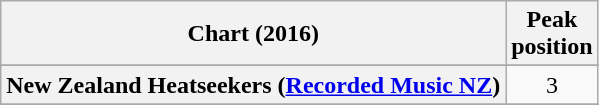<table class="wikitable sortable plainrowheaders" style="text-align:center">
<tr>
<th scope="col">Chart (2016)</th>
<th scope="col">Peak<br> position</th>
</tr>
<tr>
</tr>
<tr>
<th scope="row">New Zealand Heatseekers (<a href='#'>Recorded Music NZ</a>)</th>
<td>3</td>
</tr>
<tr>
</tr>
<tr>
</tr>
<tr>
</tr>
</table>
